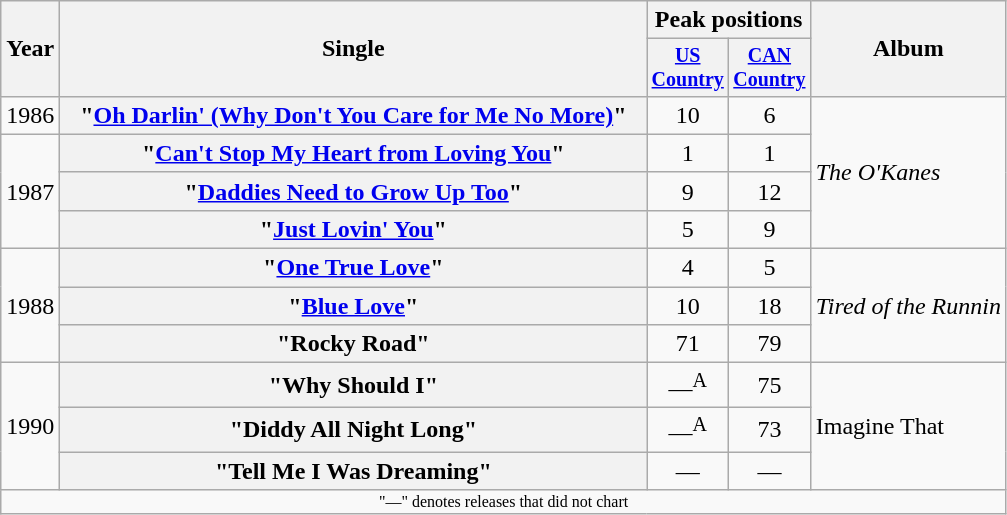<table class="wikitable plainrowheaders" style="text-align:center;">
<tr>
<th rowspan="2">Year</th>
<th rowspan="2" style="width:24em;">Single</th>
<th colspan="2">Peak positions</th>
<th rowspan="2">Album</th>
</tr>
<tr style="font-size:smaller;">
<th width="45"><a href='#'>US Country</a><br></th>
<th width="45"><a href='#'>CAN Country</a><br></th>
</tr>
<tr>
<td>1986</td>
<th scope="row">"<a href='#'>Oh Darlin' (Why Don't You Care for Me No More)</a>"</th>
<td>10</td>
<td>6</td>
<td align="left" rowspan="4"><em>The O'Kanes</em></td>
</tr>
<tr>
<td rowspan="3">1987</td>
<th scope="row">"<a href='#'>Can't Stop My Heart from Loving You</a>"</th>
<td>1</td>
<td>1</td>
</tr>
<tr>
<th scope="row">"<a href='#'>Daddies Need to Grow Up Too</a>"</th>
<td>9</td>
<td>12</td>
</tr>
<tr>
<th scope="row">"<a href='#'>Just Lovin' You</a>"</th>
<td>5</td>
<td>9</td>
</tr>
<tr>
<td rowspan="3">1988</td>
<th scope="row">"<a href='#'>One True Love</a>"</th>
<td>4</td>
<td>5</td>
<td align="left" rowspan="3"><em>Tired of the Runnin<strong></td>
</tr>
<tr>
<th scope="row">"<a href='#'>Blue Love</a>"</th>
<td>10</td>
<td>18</td>
</tr>
<tr>
<th scope="row">"Rocky Road"</th>
<td>71</td>
<td>79</td>
</tr>
<tr>
<td rowspan="3">1990</td>
<th scope="row">"Why Should I"</th>
<td>—<sup>A</sup></td>
<td>75</td>
<td align="left" rowspan="3"></em>Imagine That<em></td>
</tr>
<tr>
<th scope="row">"Diddy All Night Long"</th>
<td>—<sup>A</sup></td>
<td>73</td>
</tr>
<tr>
<th scope="row">"Tell Me I Was Dreaming"</th>
<td>—</td>
<td>—</td>
</tr>
<tr>
<td colspan="5" style="font-size:8pt">"—" denotes releases that did not chart</td>
</tr>
</table>
